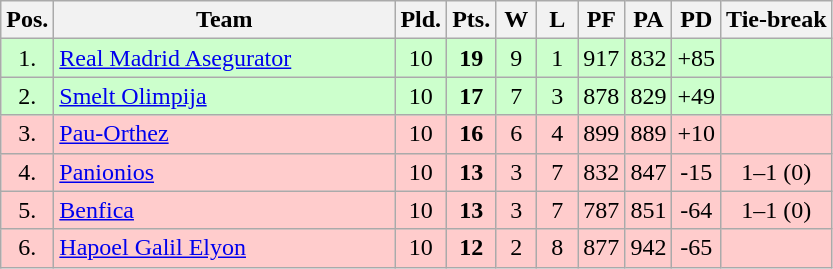<table class="wikitable" style="text-align:center">
<tr>
<th width=15>Pos.</th>
<th width=220>Team</th>
<th width=20>Pld.</th>
<th width=20>Pts.</th>
<th width=20>W</th>
<th width=20>L</th>
<th width=20>PF</th>
<th width=20>PA</th>
<th width=20>PD</th>
<th>Tie-break</th>
</tr>
<tr style="background: #ccffcc;">
<td>1.</td>
<td align=left> <a href='#'>Real Madrid Asegurator</a></td>
<td>10</td>
<td><strong>19</strong></td>
<td>9</td>
<td>1</td>
<td>917</td>
<td>832</td>
<td>+85</td>
<td></td>
</tr>
<tr style="background: #ccffcc;">
<td>2.</td>
<td align=left> <a href='#'>Smelt Olimpija</a></td>
<td>10</td>
<td><strong>17</strong></td>
<td>7</td>
<td>3</td>
<td>878</td>
<td>829</td>
<td>+49</td>
<td></td>
</tr>
<tr style="background: #ffcccc;">
<td>3.</td>
<td align=left> <a href='#'>Pau-Orthez</a></td>
<td>10</td>
<td><strong>16</strong></td>
<td>6</td>
<td>4</td>
<td>899</td>
<td>889</td>
<td>+10</td>
<td></td>
</tr>
<tr style="background: #ffcccc;">
<td>4.</td>
<td align=left> <a href='#'>Panionios</a></td>
<td>10</td>
<td><strong>13</strong></td>
<td>3</td>
<td>7</td>
<td>832</td>
<td>847</td>
<td>-15</td>
<td>1–1 (0)</td>
</tr>
<tr style="background: #ffcccc;">
<td>5.</td>
<td align=left> <a href='#'>Benfica</a></td>
<td>10</td>
<td><strong>13</strong></td>
<td>3</td>
<td>7</td>
<td>787</td>
<td>851</td>
<td>-64</td>
<td>1–1 (0)</td>
</tr>
<tr style="background: #ffcccc;">
<td>6.</td>
<td align=left> <a href='#'>Hapoel Galil Elyon</a></td>
<td>10</td>
<td><strong>12</strong></td>
<td>2</td>
<td>8</td>
<td>877</td>
<td>942</td>
<td>-65</td>
<td></td>
</tr>
</table>
